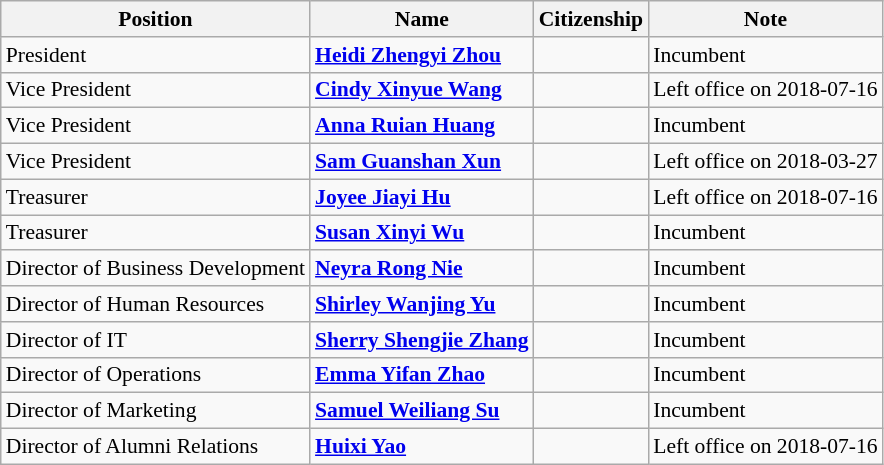<table class="wikitable" style="font-size:90%; text-align:left;">
<tr>
<th>Position</th>
<th>Name</th>
<th>Citizenship</th>
<th>Note</th>
</tr>
<tr>
<td>President</td>
<td><strong><a href='#'>Heidi Zhengyi Zhou</a></strong></td>
<td></td>
<td>Incumbent</td>
</tr>
<tr>
<td>Vice President</td>
<td><strong><a href='#'>Cindy Xinyue Wang</a></strong></td>
<td></td>
<td>Left office on 2018-07-16</td>
</tr>
<tr>
<td>Vice President</td>
<td><strong><a href='#'>Anna Ruian Huang</a></strong></td>
<td></td>
<td>Incumbent</td>
</tr>
<tr>
<td>Vice President</td>
<td><strong><a href='#'>Sam Guanshan Xun</a></strong></td>
<td></td>
<td>Left office on 2018-03-27</td>
</tr>
<tr>
<td>Treasurer</td>
<td><strong><a href='#'>Joyee Jiayi Hu</a></strong></td>
<td></td>
<td>Left office on 2018-07-16</td>
</tr>
<tr>
<td>Treasurer</td>
<td><strong><a href='#'>Susan Xinyi Wu</a></strong></td>
<td></td>
<td>Incumbent</td>
</tr>
<tr>
<td>Director of Business Development</td>
<td><strong><a href='#'>Neyra Rong Nie</a></strong></td>
<td></td>
<td>Incumbent</td>
</tr>
<tr>
<td>Director of Human Resources</td>
<td><strong><a href='#'>Shirley Wanjing Yu</a></strong></td>
<td></td>
<td>Incumbent</td>
</tr>
<tr>
<td>Director of IT</td>
<td><strong><a href='#'>Sherry Shengjie Zhang</a></strong></td>
<td></td>
<td>Incumbent</td>
</tr>
<tr>
<td>Director of Operations</td>
<td><strong><a href='#'>Emma Yifan Zhao</a></strong></td>
<td></td>
<td>Incumbent</td>
</tr>
<tr>
<td>Director of Marketing</td>
<td><strong><a href='#'>Samuel Weiliang Su</a></strong></td>
<td></td>
<td>Incumbent</td>
</tr>
<tr>
<td>Director of Alumni Relations</td>
<td><strong><a href='#'>Huixi Yao</a></strong></td>
<td></td>
<td>Left office on 2018-07-16</td>
</tr>
</table>
